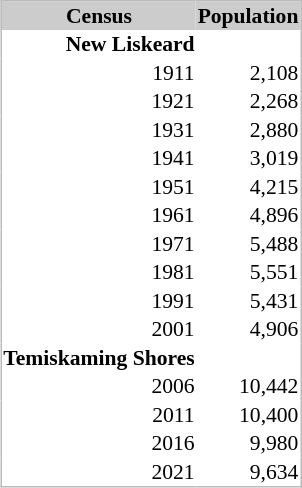<table cellpadding="1" style="float:right; margin:0 1em 1em 0; border:1px #bbb solid; border-collapse:collapse; font-size:90%;">
<tr bgcolor="#CCCCCC" style="text-align:center;">
<th>Census</th>
<th>Population</th>
</tr>
<tr style="text-align:right;">
<th>New Liskeard</th>
</tr>
<tr style="text-align:right;">
<td>1911</td>
<td>2,108</td>
</tr>
<tr style="text-align:right;">
<td>1921</td>
<td>2,268</td>
</tr>
<tr style="text-align:right;">
<td>1931</td>
<td>2,880</td>
</tr>
<tr style="text-align:right;">
<td>1941</td>
<td>3,019</td>
</tr>
<tr style="text-align:right;">
<td>1951</td>
<td>4,215</td>
</tr>
<tr style="text-align:right;">
<td>1961</td>
<td>4,896</td>
</tr>
<tr style="text-align:right;">
<td>1971</td>
<td>5,488</td>
</tr>
<tr style="text-align:right;">
<td>1981</td>
<td>5,551</td>
</tr>
<tr style="text-align:right;">
<td>1991</td>
<td>5,431</td>
</tr>
<tr style="text-align:right;">
<td>2001</td>
<td>4,906</td>
</tr>
<tr style="text-align:right;">
<th>Temiskaming   Shores</th>
</tr>
<tr style="text-align:right;">
<td>2006</td>
<td>10,442</td>
</tr>
<tr style="text-align:right;">
<td>2011</td>
<td>10,400</td>
</tr>
<tr style="text-align:right;">
<td>2016</td>
<td>9,980</td>
</tr>
<tr style="text-align:right;">
<td>2021</td>
<td>9,634</td>
</tr>
<tr style="text-align:right;">
</tr>
</table>
